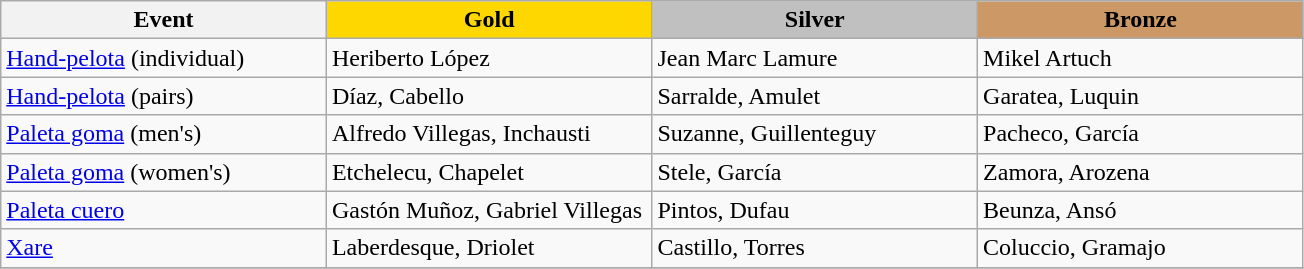<table class="wikitable" style="max-width: 23cm; width: 100%">
<tr>
<th scope="col">Event</th>
<th scope="col" style="background-color:gold; width:25%">Gold</th>
<th scope="col" style="background-color:silver; width:25%; width:25%">Silver</th>
<th scope="col" style="background-color:#cc9966; width:25%">Bronze</th>
</tr>
<tr>
<td><a href='#'>Hand-pelota</a> (individual)</td>
<td> Heriberto López</td>
<td> Jean Marc Lamure</td>
<td> Mikel Artuch</td>
</tr>
<tr>
<td><a href='#'>Hand-pelota</a> (pairs)</td>
<td> Díaz, Cabello</td>
<td> Sarralde, Amulet</td>
<td> Garatea, Luquin</td>
</tr>
<tr>
<td><a href='#'>Paleta goma</a> (men's)</td>
<td> Alfredo Villegas, Inchausti</td>
<td> Suzanne, Guillenteguy</td>
<td> Pacheco, García</td>
</tr>
<tr>
<td><a href='#'>Paleta goma</a> (women's)</td>
<td> Etchelecu, Chapelet</td>
<td> Stele, García</td>
<td> Zamora, Arozena</td>
</tr>
<tr>
<td><a href='#'>Paleta cuero</a></td>
<td> Gastón Muñoz, Gabriel Villegas</td>
<td> Pintos, Dufau</td>
<td> Beunza, Ansó</td>
</tr>
<tr>
<td><a href='#'>Xare</a></td>
<td> Laberdesque, Driolet</td>
<td> Castillo, Torres</td>
<td> Coluccio, Gramajo</td>
</tr>
<tr>
</tr>
</table>
